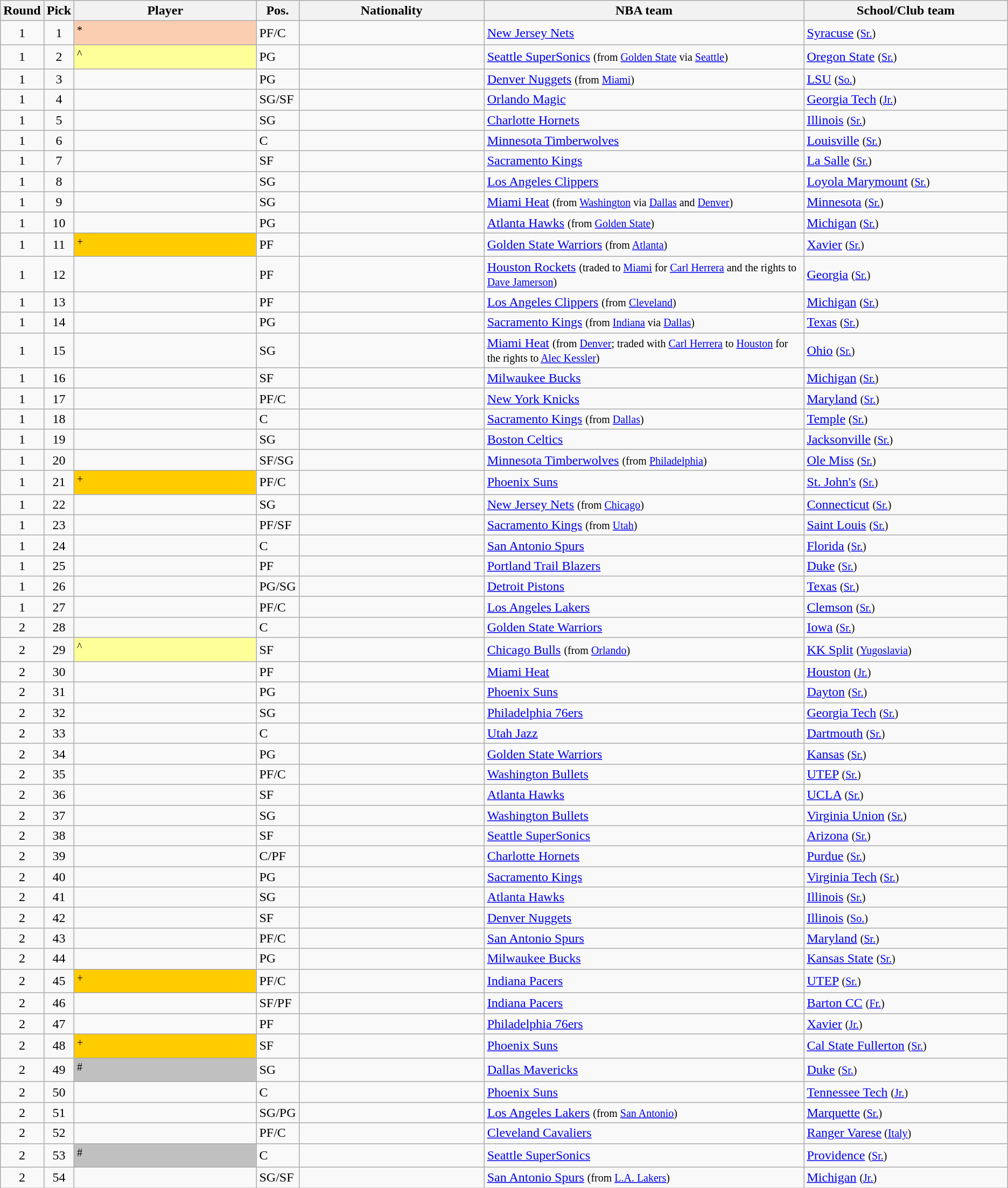<table class="wikitable sortable">
<tr>
<th width="1%">Round</th>
<th width="1%">Pick</th>
<th width="20%">Player</th>
<th width="1%">Pos.</th>
<th width="20%">Nationality</th>
<th width="35%">NBA team</th>
<th width="25%">School/Club team</th>
</tr>
<tr>
<td align=center>1</td>
<td align=center>1</td>
<td bgcolor="#FBCEB1"><sup>*</sup></td>
<td>PF/C</td>
<td></td>
<td><a href='#'>New Jersey Nets</a></td>
<td><a href='#'>Syracuse</a> <small>(<a href='#'>Sr.</a>)</small></td>
</tr>
<tr>
<td align=center>1</td>
<td align=center>2</td>
<td bgcolor="#FFFF99"><sup>^</sup></td>
<td>PG</td>
<td></td>
<td><a href='#'>Seattle SuperSonics</a> <small>(from <a href='#'>Golden State</a> via <a href='#'>Seattle</a>)</small></td>
<td><a href='#'>Oregon State</a> <small>(<a href='#'>Sr.</a>)</small></td>
</tr>
<tr>
<td align=center>1</td>
<td align=center>3</td>
<td></td>
<td>PG</td>
<td></td>
<td><a href='#'>Denver Nuggets</a> <small>(from <a href='#'>Miami</a>)</small></td>
<td><a href='#'>LSU</a> <small>(<a href='#'>So.</a>)</small></td>
</tr>
<tr>
<td align=center>1</td>
<td align=center>4</td>
<td></td>
<td>SG/SF</td>
<td></td>
<td><a href='#'>Orlando Magic</a></td>
<td><a href='#'>Georgia Tech</a> <small>(<a href='#'>Jr.</a>)</small></td>
</tr>
<tr>
<td align=center>1</td>
<td align=center>5</td>
<td></td>
<td>SG</td>
<td></td>
<td><a href='#'>Charlotte Hornets</a></td>
<td><a href='#'>Illinois</a> <small>(<a href='#'>Sr.</a>)</small></td>
</tr>
<tr>
<td align=center>1</td>
<td align=center>6</td>
<td></td>
<td>C</td>
<td></td>
<td><a href='#'>Minnesota Timberwolves</a></td>
<td><a href='#'>Louisville</a> <small>(<a href='#'>Sr.</a>)</small></td>
</tr>
<tr>
<td align=center>1</td>
<td align=center>7</td>
<td></td>
<td>SF</td>
<td></td>
<td><a href='#'>Sacramento Kings</a></td>
<td><a href='#'>La Salle</a> <small>(<a href='#'>Sr.</a>)</small></td>
</tr>
<tr>
<td align=center>1</td>
<td align=center>8</td>
<td></td>
<td>SG</td>
<td></td>
<td><a href='#'>Los Angeles Clippers</a></td>
<td><a href='#'>Loyola Marymount</a> <small>(<a href='#'>Sr.</a>)</small></td>
</tr>
<tr>
<td align=center>1</td>
<td align=center>9</td>
<td></td>
<td>SG</td>
<td></td>
<td><a href='#'>Miami Heat</a> <small>(from <a href='#'>Washington</a> via <a href='#'>Dallas</a> and <a href='#'>Denver</a>)</small></td>
<td><a href='#'>Minnesota</a> <small>(<a href='#'>Sr.</a>)</small></td>
</tr>
<tr>
<td align=center>1</td>
<td align=center>10</td>
<td></td>
<td>PG</td>
<td></td>
<td><a href='#'>Atlanta Hawks</a> <small>(from <a href='#'>Golden State</a>)</small></td>
<td><a href='#'>Michigan</a> <small>(<a href='#'>Sr.</a>)</small></td>
</tr>
<tr>
<td align=center>1</td>
<td align=center>11</td>
<td bgcolor="#FFCC00"><sup>+</sup></td>
<td>PF</td>
<td></td>
<td><a href='#'>Golden State Warriors</a> <small>(from <a href='#'>Atlanta</a>)</small></td>
<td><a href='#'>Xavier</a> <small>(<a href='#'>Sr.</a>)</small></td>
</tr>
<tr>
<td align=center>1</td>
<td align=center>12</td>
<td></td>
<td>PF</td>
<td></td>
<td><a href='#'>Houston Rockets</a> <small>(traded to <a href='#'>Miami</a> for <a href='#'>Carl Herrera</a> and the rights to <a href='#'>Dave Jamerson</a>)</small></td>
<td><a href='#'>Georgia</a> <small>(<a href='#'>Sr.</a>)</small></td>
</tr>
<tr>
<td align=center>1</td>
<td align=center>13</td>
<td></td>
<td>PF</td>
<td></td>
<td><a href='#'>Los Angeles Clippers</a> <small>(from <a href='#'>Cleveland</a>)</small></td>
<td><a href='#'>Michigan</a> <small>(<a href='#'>Sr.</a>)</small></td>
</tr>
<tr>
<td align=center>1</td>
<td align=center>14</td>
<td></td>
<td>PG</td>
<td></td>
<td><a href='#'>Sacramento Kings</a> <small>(from <a href='#'>Indiana</a> via <a href='#'>Dallas</a>)</small></td>
<td><a href='#'>Texas</a> <small>(<a href='#'>Sr.</a>)</small></td>
</tr>
<tr>
<td align=center>1</td>
<td align=center>15</td>
<td></td>
<td>SG</td>
<td></td>
<td><a href='#'>Miami Heat</a> <small>(from <a href='#'>Denver</a>; traded with <a href='#'>Carl Herrera</a> to <a href='#'>Houston</a> for the rights to <a href='#'>Alec Kessler</a>)</small></td>
<td><a href='#'>Ohio</a> <small>(<a href='#'>Sr.</a>)</small></td>
</tr>
<tr>
<td align=center>1</td>
<td align=center>16</td>
<td></td>
<td>SF</td>
<td></td>
<td><a href='#'>Milwaukee Bucks</a></td>
<td><a href='#'>Michigan</a> <small>(<a href='#'>Sr.</a>)</small></td>
</tr>
<tr>
<td align=center>1</td>
<td align=center>17</td>
<td></td>
<td>PF/C</td>
<td></td>
<td><a href='#'>New York Knicks</a></td>
<td><a href='#'>Maryland</a> <small>(<a href='#'>Sr.</a>)</small></td>
</tr>
<tr>
<td align=center>1</td>
<td align=center>18</td>
<td></td>
<td>C</td>
<td></td>
<td><a href='#'>Sacramento Kings</a> <small>(from <a href='#'>Dallas</a>)</small></td>
<td><a href='#'>Temple</a> <small>(<a href='#'>Sr.</a>)</small></td>
</tr>
<tr>
<td align=center>1</td>
<td align=center>19</td>
<td></td>
<td>SG</td>
<td></td>
<td><a href='#'>Boston Celtics</a></td>
<td><a href='#'>Jacksonville</a> <small>(<a href='#'>Sr.</a>)</small></td>
</tr>
<tr>
<td align=center>1</td>
<td align=center>20</td>
<td></td>
<td>SF/SG</td>
<td></td>
<td><a href='#'>Minnesota Timberwolves</a> <small>(from <a href='#'>Philadelphia</a>)</small></td>
<td><a href='#'>Ole Miss</a> <small>(<a href='#'>Sr.</a>)</small></td>
</tr>
<tr>
<td align=center>1</td>
<td align=center>21</td>
<td bgcolor="#FFCC00"><sup>+</sup></td>
<td>PF/C</td>
<td></td>
<td><a href='#'>Phoenix Suns</a></td>
<td><a href='#'>St. John's</a> <small>(<a href='#'>Sr.</a>)</small></td>
</tr>
<tr>
<td align=center>1</td>
<td align=center>22</td>
<td></td>
<td>SG</td>
<td></td>
<td><a href='#'>New Jersey Nets</a> <small>(from <a href='#'>Chicago</a>)</small></td>
<td><a href='#'>Connecticut</a> <small>(<a href='#'>Sr.</a>)</small></td>
</tr>
<tr>
<td align=center>1</td>
<td align=center>23</td>
<td></td>
<td>PF/SF</td>
<td></td>
<td><a href='#'>Sacramento Kings</a> <small>(from <a href='#'>Utah</a>)</small></td>
<td><a href='#'>Saint Louis</a> <small>(<a href='#'>Sr.</a>)</small></td>
</tr>
<tr>
<td align=center>1</td>
<td align=center>24</td>
<td></td>
<td>C</td>
<td></td>
<td><a href='#'>San Antonio Spurs</a></td>
<td><a href='#'>Florida</a> <small>(<a href='#'>Sr.</a>)</small></td>
</tr>
<tr>
<td align=center>1</td>
<td align=center>25</td>
<td></td>
<td>PF</td>
<td></td>
<td><a href='#'>Portland Trail Blazers</a></td>
<td><a href='#'>Duke</a> <small>(<a href='#'>Sr.</a>)</small></td>
</tr>
<tr>
<td align=center>1</td>
<td align=center>26</td>
<td></td>
<td>PG/SG</td>
<td></td>
<td><a href='#'>Detroit Pistons</a></td>
<td><a href='#'>Texas</a> <small>(<a href='#'>Sr.</a>)</small></td>
</tr>
<tr>
<td align=center>1</td>
<td align=center>27</td>
<td></td>
<td>PF/C</td>
<td></td>
<td><a href='#'>Los Angeles Lakers</a></td>
<td><a href='#'>Clemson</a> <small>(<a href='#'>Sr.</a>)</small></td>
</tr>
<tr>
<td align=center>2</td>
<td align=center>28</td>
<td></td>
<td>C</td>
<td></td>
<td><a href='#'>Golden State Warriors</a></td>
<td><a href='#'>Iowa</a> <small>(<a href='#'>Sr.</a>)</small></td>
</tr>
<tr>
<td align=center>2</td>
<td align=center>29</td>
<td bgcolor="#FFFF99"><sup>^</sup></td>
<td>SF</td>
<td></td>
<td><a href='#'>Chicago Bulls</a> <small>(from <a href='#'>Orlando</a>)</small></td>
<td><a href='#'>KK Split</a> <small>(<a href='#'>Yugoslavia</a>)</small></td>
</tr>
<tr>
<td align=center>2</td>
<td align=center>30</td>
<td></td>
<td>PF</td>
<td></td>
<td><a href='#'>Miami Heat</a></td>
<td><a href='#'>Houston</a> <small>(<a href='#'>Jr.</a>)</small></td>
</tr>
<tr>
<td align=center>2</td>
<td align=center>31</td>
<td></td>
<td>PG</td>
<td></td>
<td><a href='#'>Phoenix Suns</a></td>
<td><a href='#'>Dayton</a> <small>(<a href='#'>Sr.</a>)</small></td>
</tr>
<tr>
<td align=center>2</td>
<td align=center>32</td>
<td></td>
<td>SG</td>
<td></td>
<td><a href='#'>Philadelphia 76ers</a></td>
<td><a href='#'>Georgia Tech</a> <small>(<a href='#'>Sr.</a>)</small></td>
</tr>
<tr>
<td align=center>2</td>
<td align=center>33</td>
<td></td>
<td>C</td>
<td></td>
<td><a href='#'>Utah Jazz</a></td>
<td><a href='#'>Dartmouth</a> <small>(<a href='#'>Sr.</a>)</small></td>
</tr>
<tr>
<td align=center>2</td>
<td align=center>34</td>
<td></td>
<td>PG</td>
<td></td>
<td><a href='#'>Golden State Warriors</a></td>
<td><a href='#'>Kansas</a> <small>(<a href='#'>Sr.</a>)</small></td>
</tr>
<tr>
<td align=center>2</td>
<td align=center>35</td>
<td></td>
<td>PF/C</td>
<td></td>
<td><a href='#'>Washington Bullets</a></td>
<td><a href='#'>UTEP</a> <small>(<a href='#'>Sr.</a>)</small></td>
</tr>
<tr>
<td align=center>2</td>
<td align=center>36</td>
<td></td>
<td>SF</td>
<td></td>
<td><a href='#'>Atlanta Hawks</a></td>
<td><a href='#'>UCLA</a> <small>(<a href='#'>Sr.</a>)</small></td>
</tr>
<tr>
<td align=center>2</td>
<td align=center>37</td>
<td></td>
<td>SG</td>
<td></td>
<td><a href='#'>Washington Bullets</a></td>
<td><a href='#'>Virginia Union</a> <small>(<a href='#'>Sr.</a>)</small></td>
</tr>
<tr>
<td align=center>2</td>
<td align=center>38</td>
<td></td>
<td>SF</td>
<td></td>
<td><a href='#'>Seattle SuperSonics</a></td>
<td><a href='#'>Arizona</a> <small>(<a href='#'>Sr.</a>)</small></td>
</tr>
<tr>
<td align=center>2</td>
<td align=center>39</td>
<td></td>
<td>C/PF</td>
<td></td>
<td><a href='#'>Charlotte Hornets</a></td>
<td><a href='#'>Purdue</a> <small>(<a href='#'>Sr.</a>)</small></td>
</tr>
<tr>
<td align=center>2</td>
<td align=center>40</td>
<td></td>
<td>PG</td>
<td></td>
<td><a href='#'>Sacramento Kings</a></td>
<td><a href='#'>Virginia Tech</a> <small>(<a href='#'>Sr.</a>)</small></td>
</tr>
<tr>
<td align=center>2</td>
<td align=center>41</td>
<td></td>
<td>SG</td>
<td></td>
<td><a href='#'>Atlanta Hawks</a></td>
<td><a href='#'>Illinois</a> <small>(<a href='#'>Sr.</a>)</small></td>
</tr>
<tr>
<td align=center>2</td>
<td align=center>42</td>
<td></td>
<td>SF</td>
<td></td>
<td><a href='#'>Denver Nuggets</a></td>
<td><a href='#'>Illinois</a> <small>(<a href='#'>So.</a>)</small></td>
</tr>
<tr>
<td align=center>2</td>
<td align=center>43</td>
<td></td>
<td>PF/C</td>
<td></td>
<td><a href='#'>San Antonio Spurs</a></td>
<td><a href='#'>Maryland</a> <small>(<a href='#'>Sr.</a>)</small></td>
</tr>
<tr>
<td align=center>2</td>
<td align=center>44</td>
<td></td>
<td>PG</td>
<td></td>
<td><a href='#'>Milwaukee Bucks</a></td>
<td><a href='#'>Kansas State</a> <small>(<a href='#'>Sr.</a>)</small></td>
</tr>
<tr>
<td align=center>2</td>
<td align=center>45</td>
<td bgcolor="#FFCC00"><sup>+</sup></td>
<td>PF/C</td>
<td></td>
<td><a href='#'>Indiana Pacers</a></td>
<td><a href='#'>UTEP</a> <small>(<a href='#'>Sr.</a>)</small></td>
</tr>
<tr>
<td align=center>2</td>
<td align=center>46</td>
<td></td>
<td>SF/PF</td>
<td></td>
<td><a href='#'>Indiana Pacers</a></td>
<td><a href='#'>Barton CC</a> <small>(<a href='#'>Fr.</a>)</small></td>
</tr>
<tr>
<td align=center>2</td>
<td align=center>47</td>
<td></td>
<td>PF</td>
<td></td>
<td><a href='#'>Philadelphia 76ers</a></td>
<td><a href='#'>Xavier</a> <small>(<a href='#'>Jr.</a>)</small></td>
</tr>
<tr>
<td align=center>2</td>
<td align=center>48</td>
<td bgcolor="#FFCC00"><sup>+</sup></td>
<td>SF</td>
<td></td>
<td><a href='#'>Phoenix Suns</a></td>
<td><a href='#'>Cal State Fullerton</a> <small>(<a href='#'>Sr.</a>)</small></td>
</tr>
<tr>
<td align=center>2</td>
<td align=center>49</td>
<td bgcolor="#C0C0C0"><sup>#</sup></td>
<td>SG</td>
<td></td>
<td><a href='#'>Dallas Mavericks</a></td>
<td><a href='#'>Duke</a> <small>(<a href='#'>Sr.</a>)</small></td>
</tr>
<tr>
<td align=center>2</td>
<td align=center>50</td>
<td></td>
<td>C</td>
<td></td>
<td><a href='#'>Phoenix Suns</a></td>
<td><a href='#'>Tennessee Tech</a> <small>(<a href='#'>Jr.</a>)</small></td>
</tr>
<tr>
<td align=center>2</td>
<td align=center>51</td>
<td></td>
<td>SG/PG</td>
<td></td>
<td><a href='#'>Los Angeles Lakers</a> <small>(from <a href='#'>San Antonio</a>)</small></td>
<td><a href='#'>Marquette</a> <small>(<a href='#'>Sr.</a>)</small></td>
</tr>
<tr>
<td align=center>2</td>
<td align=center>52</td>
<td></td>
<td>PF/C</td>
<td></td>
<td><a href='#'>Cleveland Cavaliers</a></td>
<td><a href='#'>Ranger Varese</a><small> (<a href='#'>Italy</a>)</small></td>
</tr>
<tr>
<td align=center>2</td>
<td align=center>53</td>
<td bgcolor="#C0C0C0"><sup>#</sup></td>
<td>C</td>
<td></td>
<td><a href='#'>Seattle SuperSonics</a></td>
<td><a href='#'>Providence</a> <small>(<a href='#'>Sr.</a>)</small></td>
</tr>
<tr>
<td align=center>2</td>
<td align=center>54</td>
<td></td>
<td>SG/SF</td>
<td></td>
<td><a href='#'>San Antonio Spurs</a> <small>(from <a href='#'>L.A. Lakers</a>)</small></td>
<td><a href='#'>Michigan</a> <small>(<a href='#'>Jr.</a>)</small></td>
</tr>
</table>
